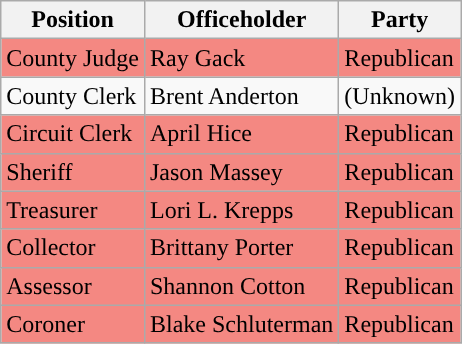<table class="wikitable">
<tr>
<th>Position</th>
<th>Officeholder</th>
<th>Party</th>
</tr>
<tr style="background-color:#F48882;">
<td>County Judge</td>
<td>Ray Gack</td>
<td>Republican</td>
</tr>
<tr>
<td>County Clerk</td>
<td>Brent Anderton</td>
<td>(Unknown)</td>
</tr>
<tr style="background-color:#F48882;">
<td>Circuit Clerk</td>
<td>April Hice</td>
<td>Republican</td>
</tr>
<tr style="background-color:#F48882;">
<td>Sheriff</td>
<td>Jason Massey</td>
<td>Republican</td>
</tr>
<tr style="background-color:#F48882;">
<td>Treasurer</td>
<td>Lori L. Krepps</td>
<td>Republican</td>
</tr>
<tr style="background-color:#F48882;">
<td>Collector</td>
<td>Brittany Porter</td>
<td>Republican</td>
</tr>
<tr style="background-color:#F48882;">
<td>Assessor</td>
<td>Shannon Cotton</td>
<td>Republican</td>
</tr>
<tr style="background-color:#F48882;">
<td>Coroner</td>
<td>Blake Schluterman</td>
<td>Republican</td>
</tr>
</table>
